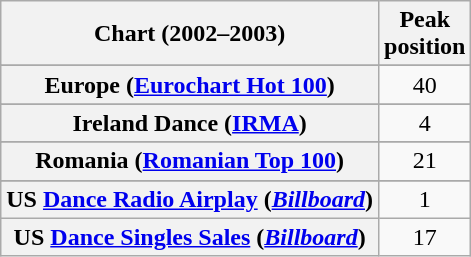<table class="wikitable sortable plainrowheaders" style="text-align:center">
<tr>
<th>Chart (2002–2003)</th>
<th>Peak<br>position</th>
</tr>
<tr>
</tr>
<tr>
</tr>
<tr>
</tr>
<tr>
<th scope="row">Europe (<a href='#'>Eurochart Hot 100</a>)</th>
<td>40</td>
</tr>
<tr>
</tr>
<tr>
<th scope="row">Ireland Dance (<a href='#'>IRMA</a>)</th>
<td>4</td>
</tr>
<tr>
</tr>
<tr>
</tr>
<tr>
</tr>
<tr>
<th scope="row">Romania (<a href='#'>Romanian Top 100</a>)</th>
<td>21</td>
</tr>
<tr>
</tr>
<tr>
</tr>
<tr>
</tr>
<tr>
<th scope="row">US <a href='#'>Dance Radio Airplay</a> (<em><a href='#'>Billboard</a></em>)</th>
<td>1</td>
</tr>
<tr>
<th scope="row">US <a href='#'>Dance Singles Sales</a> (<em><a href='#'>Billboard</a></em>)</th>
<td>17</td>
</tr>
</table>
